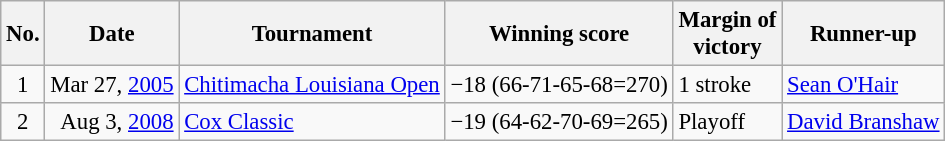<table class="wikitable" style="font-size:95%;">
<tr>
<th>No.</th>
<th>Date</th>
<th>Tournament</th>
<th>Winning score</th>
<th>Margin of<br>victory</th>
<th>Runner-up</th>
</tr>
<tr>
<td align=center>1</td>
<td align=right>Mar 27, <a href='#'>2005</a></td>
<td><a href='#'>Chitimacha Louisiana Open</a></td>
<td>−18 (66-71-65-68=270)</td>
<td>1 stroke</td>
<td> <a href='#'>Sean O'Hair</a></td>
</tr>
<tr>
<td align=center>2</td>
<td align=right>Aug 3, <a href='#'>2008</a></td>
<td><a href='#'>Cox Classic</a></td>
<td>−19 (64-62-70-69=265)</td>
<td>Playoff</td>
<td> <a href='#'>David Branshaw</a></td>
</tr>
</table>
